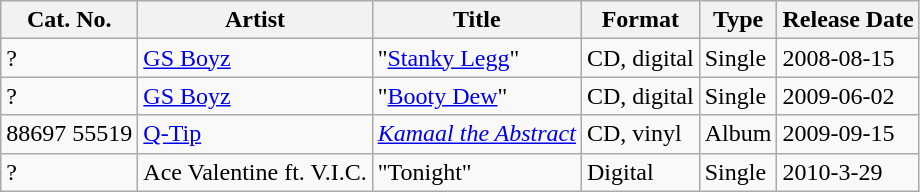<table class="wikitable sortable">
<tr>
<th>Cat. No.</th>
<th>Artist</th>
<th>Title</th>
<th>Format</th>
<th>Type</th>
<th>Release Date</th>
</tr>
<tr>
<td>?</td>
<td><a href='#'>GS Boyz</a></td>
<td>"<a href='#'>Stanky Legg</a>"</td>
<td>CD, digital</td>
<td>Single</td>
<td>2008-08-15</td>
</tr>
<tr>
<td>?</td>
<td><a href='#'>GS Boyz</a></td>
<td>"<a href='#'>Booty Dew</a>"</td>
<td>CD, digital</td>
<td>Single</td>
<td>2009-06-02</td>
</tr>
<tr>
<td>88697 55519</td>
<td><a href='#'>Q-Tip</a></td>
<td><em><a href='#'>Kamaal the Abstract</a></em></td>
<td>CD, vinyl</td>
<td>Album</td>
<td>2009-09-15</td>
</tr>
<tr>
<td>?</td>
<td>Ace Valentine ft. V.I.C.</td>
<td>"Tonight"</td>
<td>Digital</td>
<td>Single</td>
<td>2010-3-29</td>
</tr>
</table>
